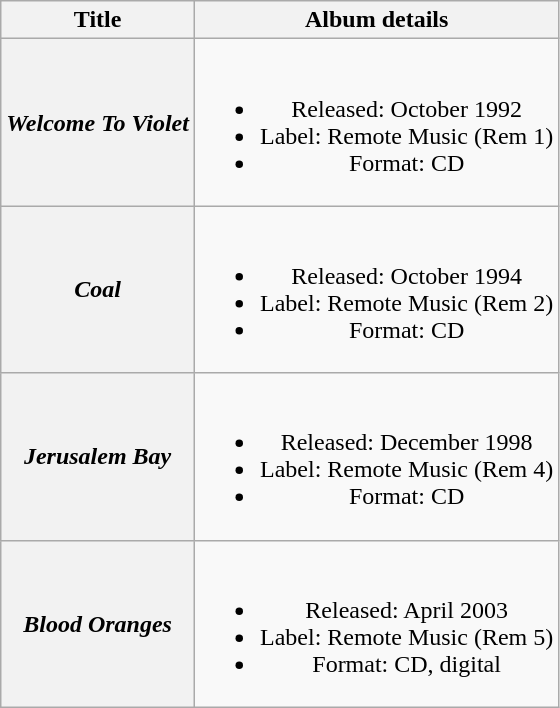<table class="wikitable plainrowheaders" style="text-align:center;">
<tr>
<th>Title</th>
<th>Album details</th>
</tr>
<tr>
<th scope="row"><em>Welcome To Violet</em></th>
<td><br><ul><li>Released: October 1992</li><li>Label: Remote Music (Rem 1)</li><li>Format: CD</li></ul></td>
</tr>
<tr>
<th scope="row"><em>Coal</em></th>
<td><br><ul><li>Released: October 1994</li><li>Label: Remote Music (Rem 2)</li><li>Format: CD</li></ul></td>
</tr>
<tr>
<th scope="row"><em>Jerusalem Bay</em></th>
<td><br><ul><li>Released: December 1998</li><li>Label: Remote Music (Rem 4)</li><li>Format: CD</li></ul></td>
</tr>
<tr>
<th scope="row"><em>Blood Oranges</em></th>
<td><br><ul><li>Released: April 2003</li><li>Label: Remote Music (Rem 5)</li><li>Format: CD, digital</li></ul></td>
</tr>
</table>
